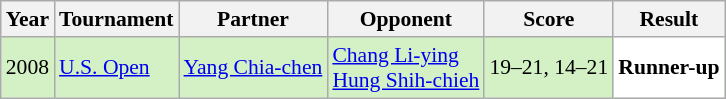<table class="sortable wikitable" style="font-size: 90%;">
<tr>
<th>Year</th>
<th>Tournament</th>
<th>Partner</th>
<th>Opponent</th>
<th>Score</th>
<th>Result</th>
</tr>
<tr style="background:#D4F1C5">
<td align="center">2008</td>
<td align="left"><a href='#'>U.S. Open</a></td>
<td align="left"> <a href='#'>Yang Chia-chen</a></td>
<td align="left"> <a href='#'>Chang Li-ying</a> <br>  <a href='#'>Hung Shih-chieh</a></td>
<td align="left">19–21, 14–21</td>
<td style="text-align:left; background:white"> <strong>Runner-up</strong></td>
</tr>
</table>
